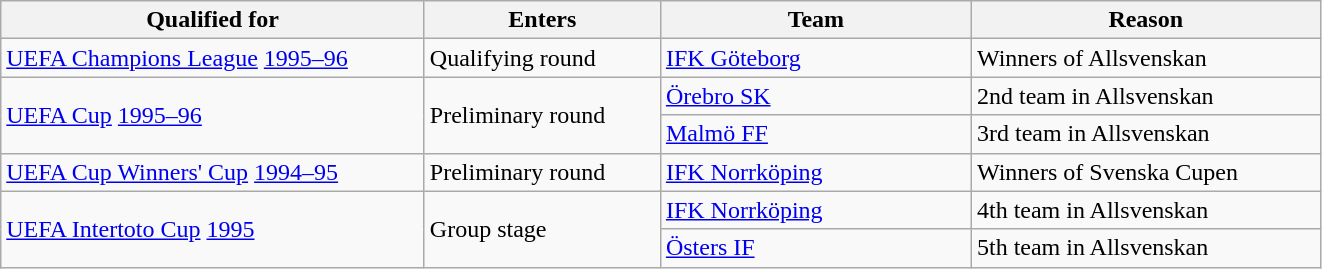<table class="wikitable" style="text-align: left">
<tr>
<th style="width: 275px;">Qualified for</th>
<th style="width: 150px;">Enters</th>
<th style="width: 200px;">Team</th>
<th style="width: 225px;">Reason</th>
</tr>
<tr>
<td><a href='#'>UEFA Champions League</a> <a href='#'>1995–96</a></td>
<td>Qualifying round</td>
<td><a href='#'>IFK Göteborg</a></td>
<td>Winners of Allsvenskan</td>
</tr>
<tr>
<td rowspan=2><a href='#'>UEFA Cup</a> <a href='#'>1995–96</a></td>
<td rowspan=2>Preliminary round</td>
<td><a href='#'>Örebro SK</a></td>
<td>2nd team in Allsvenskan</td>
</tr>
<tr>
<td><a href='#'>Malmö FF</a></td>
<td>3rd team in Allsvenskan</td>
</tr>
<tr>
<td><a href='#'>UEFA Cup Winners' Cup</a> <a href='#'>1994–95</a></td>
<td>Preliminary round</td>
<td><a href='#'>IFK Norrköping</a></td>
<td>Winners of Svenska Cupen</td>
</tr>
<tr>
<td rowspan=2><a href='#'>UEFA Intertoto Cup</a> <a href='#'>1995</a></td>
<td rowspan=2>Group stage</td>
<td><a href='#'>IFK Norrköping</a></td>
<td>4th team in Allsvenskan</td>
</tr>
<tr>
<td><a href='#'>Östers IF</a></td>
<td>5th team in Allsvenskan</td>
</tr>
</table>
